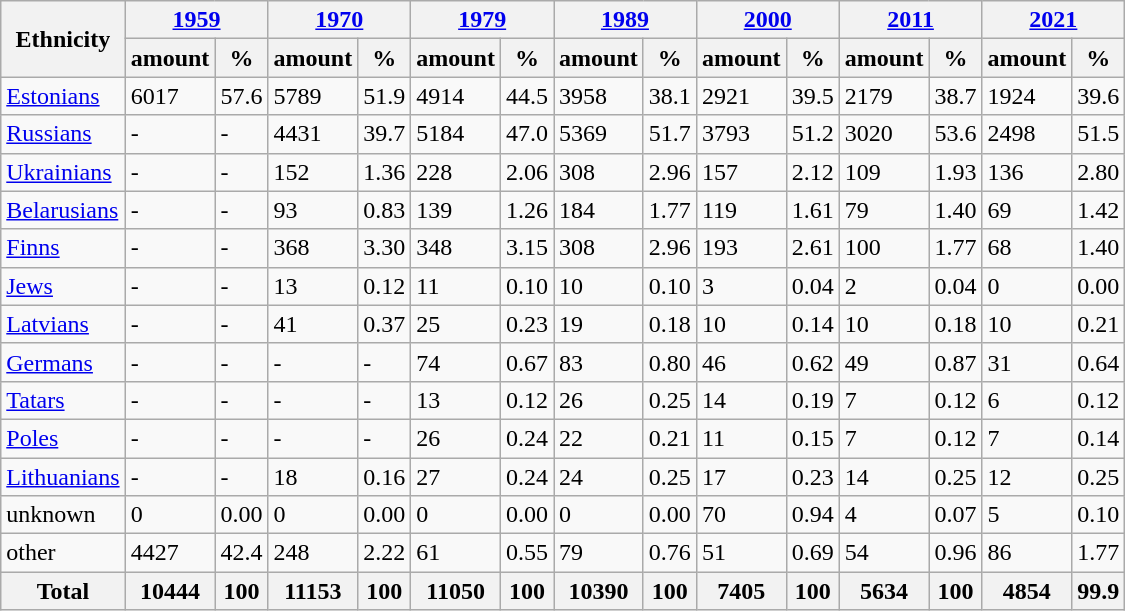<table class="wikitable sortable">
<tr>
<th rowspan="2">Ethnicity</th>
<th colspan="2"><a href='#'>1959</a></th>
<th colspan="2"><a href='#'>1970</a></th>
<th colspan="2"><a href='#'>1979</a></th>
<th colspan="2"><a href='#'>1989</a></th>
<th colspan="2"><a href='#'>2000</a></th>
<th colspan="2"><a href='#'>2011</a></th>
<th colspan="2"><a href='#'>2021</a></th>
</tr>
<tr>
<th>amount</th>
<th>%</th>
<th>amount</th>
<th>%</th>
<th>amount</th>
<th>%</th>
<th>amount</th>
<th>%</th>
<th>amount</th>
<th>%</th>
<th>amount</th>
<th>%</th>
<th>amount</th>
<th>%</th>
</tr>
<tr>
<td><a href='#'>Estonians</a></td>
<td>6017</td>
<td>57.6</td>
<td>5789</td>
<td>51.9</td>
<td>4914</td>
<td>44.5</td>
<td>3958</td>
<td>38.1</td>
<td>2921</td>
<td>39.5</td>
<td>2179</td>
<td>38.7</td>
<td>1924</td>
<td>39.6</td>
</tr>
<tr>
<td><a href='#'>Russians</a></td>
<td>-</td>
<td>-</td>
<td>4431</td>
<td>39.7</td>
<td>5184</td>
<td>47.0</td>
<td>5369</td>
<td>51.7</td>
<td>3793</td>
<td>51.2</td>
<td>3020</td>
<td>53.6</td>
<td>2498</td>
<td>51.5</td>
</tr>
<tr>
<td><a href='#'>Ukrainians</a></td>
<td>-</td>
<td>-</td>
<td>152</td>
<td>1.36</td>
<td>228</td>
<td>2.06</td>
<td>308</td>
<td>2.96</td>
<td>157</td>
<td>2.12</td>
<td>109</td>
<td>1.93</td>
<td>136</td>
<td>2.80</td>
</tr>
<tr>
<td><a href='#'>Belarusians</a></td>
<td>-</td>
<td>-</td>
<td>93</td>
<td>0.83</td>
<td>139</td>
<td>1.26</td>
<td>184</td>
<td>1.77</td>
<td>119</td>
<td>1.61</td>
<td>79</td>
<td>1.40</td>
<td>69</td>
<td>1.42</td>
</tr>
<tr>
<td><a href='#'>Finns</a></td>
<td>-</td>
<td>-</td>
<td>368</td>
<td>3.30</td>
<td>348</td>
<td>3.15</td>
<td>308</td>
<td>2.96</td>
<td>193</td>
<td>2.61</td>
<td>100</td>
<td>1.77</td>
<td>68</td>
<td>1.40</td>
</tr>
<tr>
<td><a href='#'>Jews</a></td>
<td>-</td>
<td>-</td>
<td>13</td>
<td>0.12</td>
<td>11</td>
<td>0.10</td>
<td>10</td>
<td>0.10</td>
<td>3</td>
<td>0.04</td>
<td>2</td>
<td>0.04</td>
<td>0</td>
<td>0.00</td>
</tr>
<tr>
<td><a href='#'>Latvians</a></td>
<td>-</td>
<td>-</td>
<td>41</td>
<td>0.37</td>
<td>25</td>
<td>0.23</td>
<td>19</td>
<td>0.18</td>
<td>10</td>
<td>0.14</td>
<td>10</td>
<td>0.18</td>
<td>10</td>
<td>0.21</td>
</tr>
<tr>
<td><a href='#'>Germans</a></td>
<td>-</td>
<td>-</td>
<td>-</td>
<td>-</td>
<td>74</td>
<td>0.67</td>
<td>83</td>
<td>0.80</td>
<td>46</td>
<td>0.62</td>
<td>49</td>
<td>0.87</td>
<td>31</td>
<td>0.64</td>
</tr>
<tr>
<td><a href='#'>Tatars</a></td>
<td>-</td>
<td>-</td>
<td>-</td>
<td>-</td>
<td>13</td>
<td>0.12</td>
<td>26</td>
<td>0.25</td>
<td>14</td>
<td>0.19</td>
<td>7</td>
<td>0.12</td>
<td>6</td>
<td>0.12</td>
</tr>
<tr>
<td><a href='#'>Poles</a></td>
<td>-</td>
<td>-</td>
<td>-</td>
<td>-</td>
<td>26</td>
<td>0.24</td>
<td>22</td>
<td>0.21</td>
<td>11</td>
<td>0.15</td>
<td>7</td>
<td>0.12</td>
<td>7</td>
<td>0.14</td>
</tr>
<tr>
<td><a href='#'>Lithuanians</a></td>
<td>-</td>
<td>-</td>
<td>18</td>
<td>0.16</td>
<td>27</td>
<td>0.24</td>
<td>24</td>
<td>0.25</td>
<td>17</td>
<td>0.23</td>
<td>14</td>
<td>0.25</td>
<td>12</td>
<td>0.25</td>
</tr>
<tr>
<td>unknown</td>
<td>0</td>
<td>0.00</td>
<td>0</td>
<td>0.00</td>
<td>0</td>
<td>0.00</td>
<td>0</td>
<td>0.00</td>
<td>70</td>
<td>0.94</td>
<td>4</td>
<td>0.07</td>
<td>5</td>
<td>0.10</td>
</tr>
<tr>
<td>other</td>
<td>4427</td>
<td>42.4</td>
<td>248</td>
<td>2.22</td>
<td>61</td>
<td>0.55</td>
<td>79</td>
<td>0.76</td>
<td>51</td>
<td>0.69</td>
<td>54</td>
<td>0.96</td>
<td>86</td>
<td>1.77</td>
</tr>
<tr>
<th>Total</th>
<th>10444</th>
<th>100</th>
<th>11153</th>
<th>100</th>
<th>11050</th>
<th>100</th>
<th>10390</th>
<th>100</th>
<th>7405</th>
<th>100</th>
<th>5634</th>
<th>100</th>
<th>4854</th>
<th>99.9</th>
</tr>
</table>
